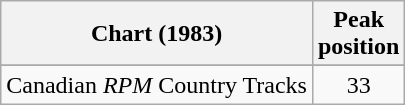<table class="wikitable sortable">
<tr>
<th align="left">Chart (1983)</th>
<th align="center">Peak<br>position</th>
</tr>
<tr>
</tr>
<tr>
<td align="left">Canadian <em>RPM</em> Country Tracks</td>
<td align="center">33</td>
</tr>
</table>
